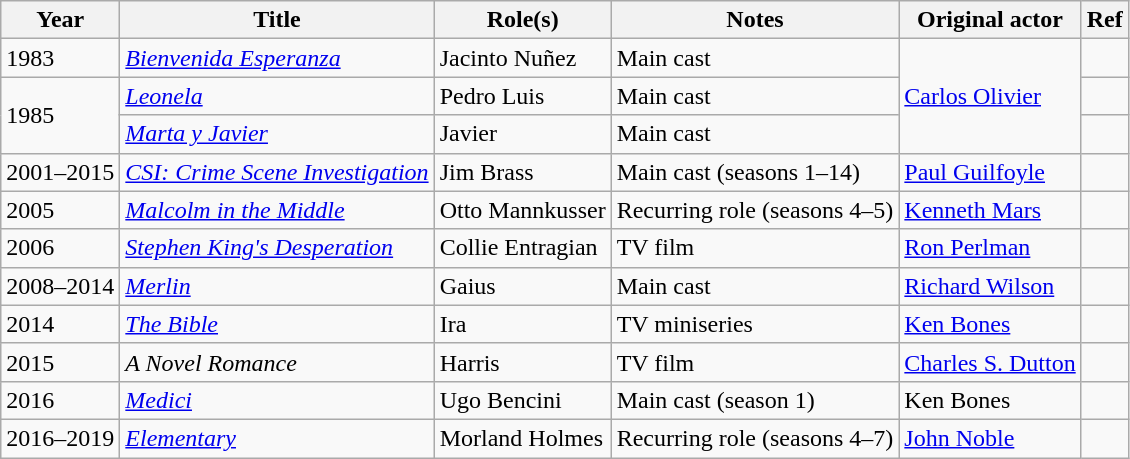<table class="wikitable plainrowheaders sortable">
<tr>
<th scope="col">Year</th>
<th scope="col">Title</th>
<th scope="col">Role(s)</th>
<th scope="col">Notes</th>
<th scope="col">Original actor</th>
<th scope="col" class="unsortable">Ref</th>
</tr>
<tr>
<td>1983</td>
<td><em><a href='#'>Bienvenida Esperanza</a></em></td>
<td>Jacinto Nuñez</td>
<td>Main cast</td>
<td rowspan=3><a href='#'>Carlos Olivier</a></td>
<td></td>
</tr>
<tr>
<td rowspan=2>1985</td>
<td><em><a href='#'>Leonela</a></em></td>
<td>Pedro Luis</td>
<td>Main cast</td>
<td></td>
</tr>
<tr>
<td><em><a href='#'>Marta y Javier</a></em></td>
<td>Javier</td>
<td>Main cast</td>
<td></td>
</tr>
<tr>
<td>2001–2015</td>
<td><em><a href='#'>CSI: Crime Scene Investigation</a></em></td>
<td>Jim Brass</td>
<td>Main cast (seasons 1–14)</td>
<td><a href='#'>Paul Guilfoyle</a></td>
<td></td>
</tr>
<tr>
<td>2005</td>
<td><em><a href='#'>Malcolm in the Middle</a></em></td>
<td>Otto Mannkusser</td>
<td>Recurring role (seasons 4–5)</td>
<td><a href='#'>Kenneth Mars</a></td>
<td></td>
</tr>
<tr>
<td>2006</td>
<td><em><a href='#'>Stephen King's Desperation</a></em></td>
<td>Collie Entragian</td>
<td>TV film</td>
<td><a href='#'>Ron Perlman</a></td>
<td></td>
</tr>
<tr>
<td>2008–2014</td>
<td><em><a href='#'>Merlin</a></em></td>
<td>Gaius</td>
<td>Main cast</td>
<td><a href='#'>Richard Wilson</a></td>
<td></td>
</tr>
<tr>
<td>2014</td>
<td><em><a href='#'>The Bible</a></em></td>
<td>Ira</td>
<td>TV miniseries</td>
<td><a href='#'>Ken Bones</a></td>
<td></td>
</tr>
<tr>
<td>2015</td>
<td><em>A Novel Romance</em></td>
<td>Harris</td>
<td>TV film</td>
<td><a href='#'>Charles S. Dutton</a></td>
<td></td>
</tr>
<tr>
<td>2016</td>
<td><em><a href='#'>Medici</a></em></td>
<td>Ugo Bencini</td>
<td>Main cast (season 1)</td>
<td>Ken Bones</td>
<td></td>
</tr>
<tr>
<td>2016–2019</td>
<td><em><a href='#'>Elementary</a></em></td>
<td>Morland Holmes</td>
<td>Recurring role (seasons 4–7)</td>
<td><a href='#'>John Noble</a></td>
<td></td>
</tr>
</table>
